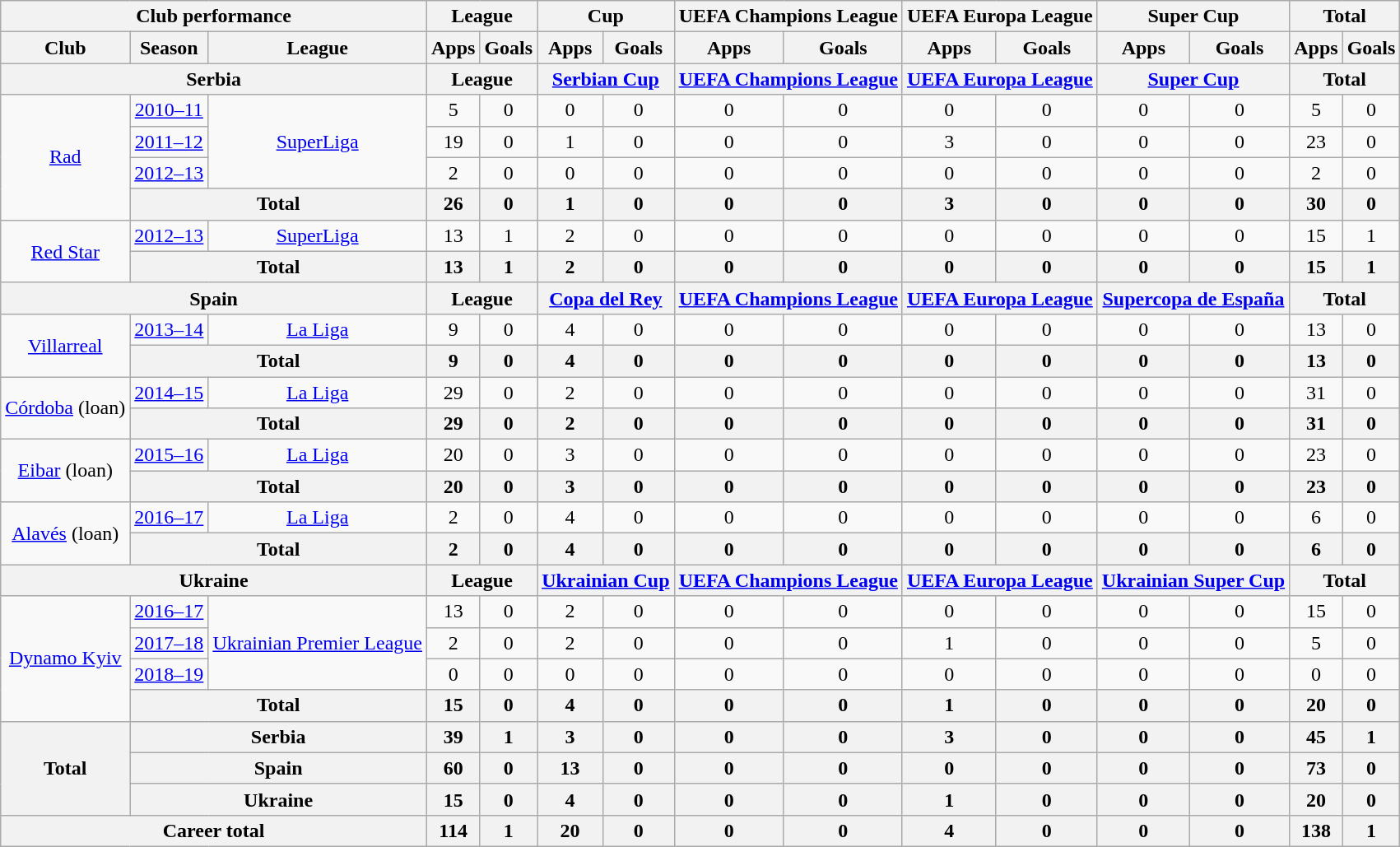<table class="wikitable" style="text-align:center">
<tr>
<th colspan=3>Club performance</th>
<th colspan=2>League</th>
<th colspan=2>Cup</th>
<th colspan=2>UEFA Champions League</th>
<th colspan=2>UEFA Europa League</th>
<th colspan=2>Super Cup</th>
<th colspan=2>Total</th>
</tr>
<tr>
<th>Club</th>
<th>Season</th>
<th>League</th>
<th>Apps</th>
<th>Goals</th>
<th>Apps</th>
<th>Goals</th>
<th>Apps</th>
<th>Goals</th>
<th>Apps</th>
<th>Goals</th>
<th>Apps</th>
<th>Goals</th>
<th>Apps</th>
<th>Goals</th>
</tr>
<tr>
<th colspan=3>Serbia</th>
<th colspan=2>League</th>
<th colspan=2><a href='#'>Serbian Cup</a></th>
<th colspan=2><a href='#'>UEFA Champions League</a></th>
<th colspan=2><a href='#'>UEFA Europa League</a></th>
<th colspan=2><a href='#'>Super Cup</a></th>
<th colspan=2>Total</th>
</tr>
<tr>
<td rowspan="4"><a href='#'>Rad</a></td>
<td><a href='#'>2010–11</a></td>
<td rowspan="3"><a href='#'>SuperLiga</a></td>
<td>5</td>
<td>0</td>
<td>0</td>
<td>0</td>
<td>0</td>
<td>0</td>
<td>0</td>
<td>0</td>
<td>0</td>
<td>0</td>
<td>5</td>
<td>0</td>
</tr>
<tr>
<td><a href='#'>2011–12</a></td>
<td>19</td>
<td>0</td>
<td>1</td>
<td>0</td>
<td>0</td>
<td>0</td>
<td>3</td>
<td>0</td>
<td>0</td>
<td>0</td>
<td>23</td>
<td>0</td>
</tr>
<tr>
<td><a href='#'>2012–13</a></td>
<td>2</td>
<td>0</td>
<td>0</td>
<td>0</td>
<td>0</td>
<td>0</td>
<td>0</td>
<td>0</td>
<td>0</td>
<td>0</td>
<td>2</td>
<td>0</td>
</tr>
<tr>
<th colspan=2>Total</th>
<th>26</th>
<th>0</th>
<th>1</th>
<th>0</th>
<th>0</th>
<th>0</th>
<th>3</th>
<th>0</th>
<th>0</th>
<th>0</th>
<th>30</th>
<th>0</th>
</tr>
<tr>
<td rowspan="2"><a href='#'>Red Star</a></td>
<td><a href='#'>2012–13</a></td>
<td><a href='#'>SuperLiga</a></td>
<td>13</td>
<td>1</td>
<td>2</td>
<td>0</td>
<td>0</td>
<td>0</td>
<td>0</td>
<td>0</td>
<td>0</td>
<td>0</td>
<td>15</td>
<td>1</td>
</tr>
<tr>
<th colspan=2>Total</th>
<th>13</th>
<th>1</th>
<th>2</th>
<th>0</th>
<th>0</th>
<th>0</th>
<th>0</th>
<th>0</th>
<th>0</th>
<th>0</th>
<th>15</th>
<th>1</th>
</tr>
<tr>
<th colspan=3>Spain</th>
<th colspan=2>League</th>
<th colspan=2><a href='#'>Copa del Rey</a></th>
<th colspan=2><a href='#'>UEFA Champions League</a></th>
<th colspan=2><a href='#'>UEFA Europa League</a></th>
<th colspan=2><a href='#'>Supercopa de España</a></th>
<th colspan=2>Total</th>
</tr>
<tr>
<td rowspan="2"><a href='#'>Villarreal</a></td>
<td><a href='#'>2013–14</a></td>
<td><a href='#'>La Liga</a></td>
<td>9</td>
<td>0</td>
<td>4</td>
<td>0</td>
<td>0</td>
<td>0</td>
<td>0</td>
<td>0</td>
<td>0</td>
<td>0</td>
<td>13</td>
<td>0</td>
</tr>
<tr>
<th colspan=2>Total</th>
<th>9</th>
<th>0</th>
<th>4</th>
<th>0</th>
<th>0</th>
<th>0</th>
<th>0</th>
<th>0</th>
<th>0</th>
<th>0</th>
<th>13</th>
<th>0</th>
</tr>
<tr>
<td rowspan="2"><a href='#'>Córdoba</a> (loan)</td>
<td><a href='#'>2014–15</a></td>
<td><a href='#'>La Liga</a></td>
<td>29</td>
<td>0</td>
<td>2</td>
<td>0</td>
<td>0</td>
<td>0</td>
<td>0</td>
<td>0</td>
<td>0</td>
<td>0</td>
<td>31</td>
<td>0</td>
</tr>
<tr>
<th colspan=2>Total</th>
<th>29</th>
<th>0</th>
<th>2</th>
<th>0</th>
<th>0</th>
<th>0</th>
<th>0</th>
<th>0</th>
<th>0</th>
<th>0</th>
<th>31</th>
<th>0</th>
</tr>
<tr>
<td rowspan="2"><a href='#'>Eibar</a> (loan)</td>
<td><a href='#'>2015–16</a></td>
<td><a href='#'>La Liga</a></td>
<td>20</td>
<td>0</td>
<td>3</td>
<td>0</td>
<td>0</td>
<td>0</td>
<td>0</td>
<td>0</td>
<td>0</td>
<td>0</td>
<td>23</td>
<td>0</td>
</tr>
<tr>
<th colspan=2>Total</th>
<th>20</th>
<th>0</th>
<th>3</th>
<th>0</th>
<th>0</th>
<th>0</th>
<th>0</th>
<th>0</th>
<th>0</th>
<th>0</th>
<th>23</th>
<th>0</th>
</tr>
<tr>
<td rowspan="2"><a href='#'>Alavés</a> (loan)</td>
<td><a href='#'>2016–17</a></td>
<td><a href='#'>La Liga</a></td>
<td>2</td>
<td>0</td>
<td>4</td>
<td>0</td>
<td>0</td>
<td>0</td>
<td>0</td>
<td>0</td>
<td>0</td>
<td>0</td>
<td>6</td>
<td>0</td>
</tr>
<tr>
<th colspan=2>Total</th>
<th>2</th>
<th>0</th>
<th>4</th>
<th>0</th>
<th>0</th>
<th>0</th>
<th>0</th>
<th>0</th>
<th>0</th>
<th>0</th>
<th>6</th>
<th>0</th>
</tr>
<tr>
<th colspan=3>Ukraine</th>
<th colspan=2>League</th>
<th colspan=2><a href='#'>Ukrainian Cup</a></th>
<th colspan=2><a href='#'>UEFA Champions League</a></th>
<th colspan=2><a href='#'>UEFA Europa League</a></th>
<th colspan=2><a href='#'>Ukrainian Super Cup</a></th>
<th colspan=2>Total</th>
</tr>
<tr>
<td rowspan="4"><a href='#'>Dynamo Kyiv</a></td>
<td><a href='#'>2016–17</a></td>
<td rowspan="3"><a href='#'>Ukrainian Premier League</a></td>
<td>13</td>
<td>0</td>
<td>2</td>
<td>0</td>
<td>0</td>
<td>0</td>
<td>0</td>
<td>0</td>
<td>0</td>
<td>0</td>
<td>15</td>
<td>0</td>
</tr>
<tr>
<td><a href='#'>2017–18</a></td>
<td>2</td>
<td>0</td>
<td>2</td>
<td>0</td>
<td>0</td>
<td>0</td>
<td>1</td>
<td>0</td>
<td>0</td>
<td>0</td>
<td>5</td>
<td>0</td>
</tr>
<tr>
<td><a href='#'>2018–19</a></td>
<td>0</td>
<td>0</td>
<td>0</td>
<td>0</td>
<td>0</td>
<td>0</td>
<td>0</td>
<td>0</td>
<td>0</td>
<td>0</td>
<td>0</td>
<td>0</td>
</tr>
<tr>
<th colspan=2>Total</th>
<th>15</th>
<th>0</th>
<th>4</th>
<th>0</th>
<th>0</th>
<th>0</th>
<th>1</th>
<th>0</th>
<th>0</th>
<th>0</th>
<th>20</th>
<th>0</th>
</tr>
<tr>
<th rowspan=3>Total</th>
<th colspan=2>Serbia</th>
<th>39</th>
<th>1</th>
<th>3</th>
<th>0</th>
<th>0</th>
<th>0</th>
<th>3</th>
<th>0</th>
<th>0</th>
<th>0</th>
<th>45</th>
<th>1</th>
</tr>
<tr>
<th colspan=2>Spain</th>
<th>60</th>
<th>0</th>
<th>13</th>
<th>0</th>
<th>0</th>
<th>0</th>
<th>0</th>
<th>0</th>
<th>0</th>
<th>0</th>
<th>73</th>
<th>0</th>
</tr>
<tr>
<th colspan=2>Ukraine</th>
<th>15</th>
<th>0</th>
<th>4</th>
<th>0</th>
<th>0</th>
<th>0</th>
<th>1</th>
<th>0</th>
<th>0</th>
<th>0</th>
<th>20</th>
<th>0</th>
</tr>
<tr>
<th colspan=3>Career total</th>
<th>114</th>
<th>1</th>
<th>20</th>
<th>0</th>
<th>0</th>
<th>0</th>
<th>4</th>
<th>0</th>
<th>0</th>
<th>0</th>
<th>138</th>
<th>1</th>
</tr>
</table>
